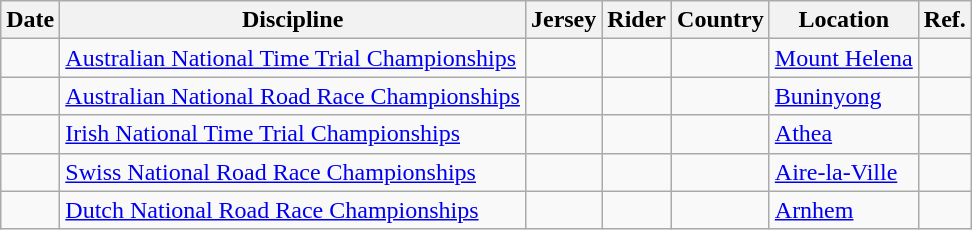<table class="wikitable sortable">
<tr>
<th>Date</th>
<th>Discipline</th>
<th>Jersey</th>
<th>Rider</th>
<th>Country</th>
<th>Location</th>
<th class="unsortable">Ref.</th>
</tr>
<tr>
<td></td>
<td><a href='#'>Australian National Time Trial Championships</a></td>
<td align="center"></td>
<td></td>
<td></td>
<td><a href='#'>Mount Helena</a></td>
<td align="center"></td>
</tr>
<tr>
<td></td>
<td><a href='#'>Australian National Road Race Championships</a></td>
<td align="center"></td>
<td></td>
<td></td>
<td><a href='#'>Buninyong</a></td>
<td align="center"></td>
</tr>
<tr>
<td></td>
<td><a href='#'>Irish National Time Trial Championships</a></td>
<td align="center"></td>
<td></td>
<td></td>
<td><a href='#'>Athea</a></td>
<td align="center"></td>
</tr>
<tr>
<td></td>
<td><a href='#'>Swiss National Road Race Championships</a></td>
<td align="center"></td>
<td></td>
<td></td>
<td><a href='#'>Aire-la-Ville</a></td>
<td align="center"></td>
</tr>
<tr>
<td></td>
<td><a href='#'>Dutch National Road Race Championships</a></td>
<td align="center"></td>
<td></td>
<td></td>
<td><a href='#'>Arnhem</a></td>
<td align="center"></td>
</tr>
</table>
